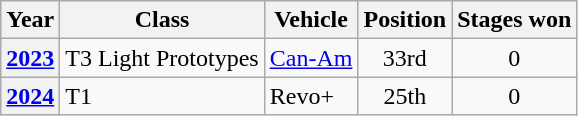<table class="wikitable">
<tr>
<th>Year</th>
<th>Class</th>
<th>Vehicle</th>
<th>Position</th>
<th>Stages won</th>
</tr>
<tr>
<th><a href='#'>2023</a></th>
<td>T3 Light Prototypes</td>
<td> <a href='#'>Can-Am</a></td>
<td align="center">33rd</td>
<td align="center">0</td>
</tr>
<tr>
<th><a href='#'>2024</a></th>
<td>T1</td>
<td> Revo+</td>
<td align="center">25th</td>
<td align="center">0</td>
</tr>
</table>
